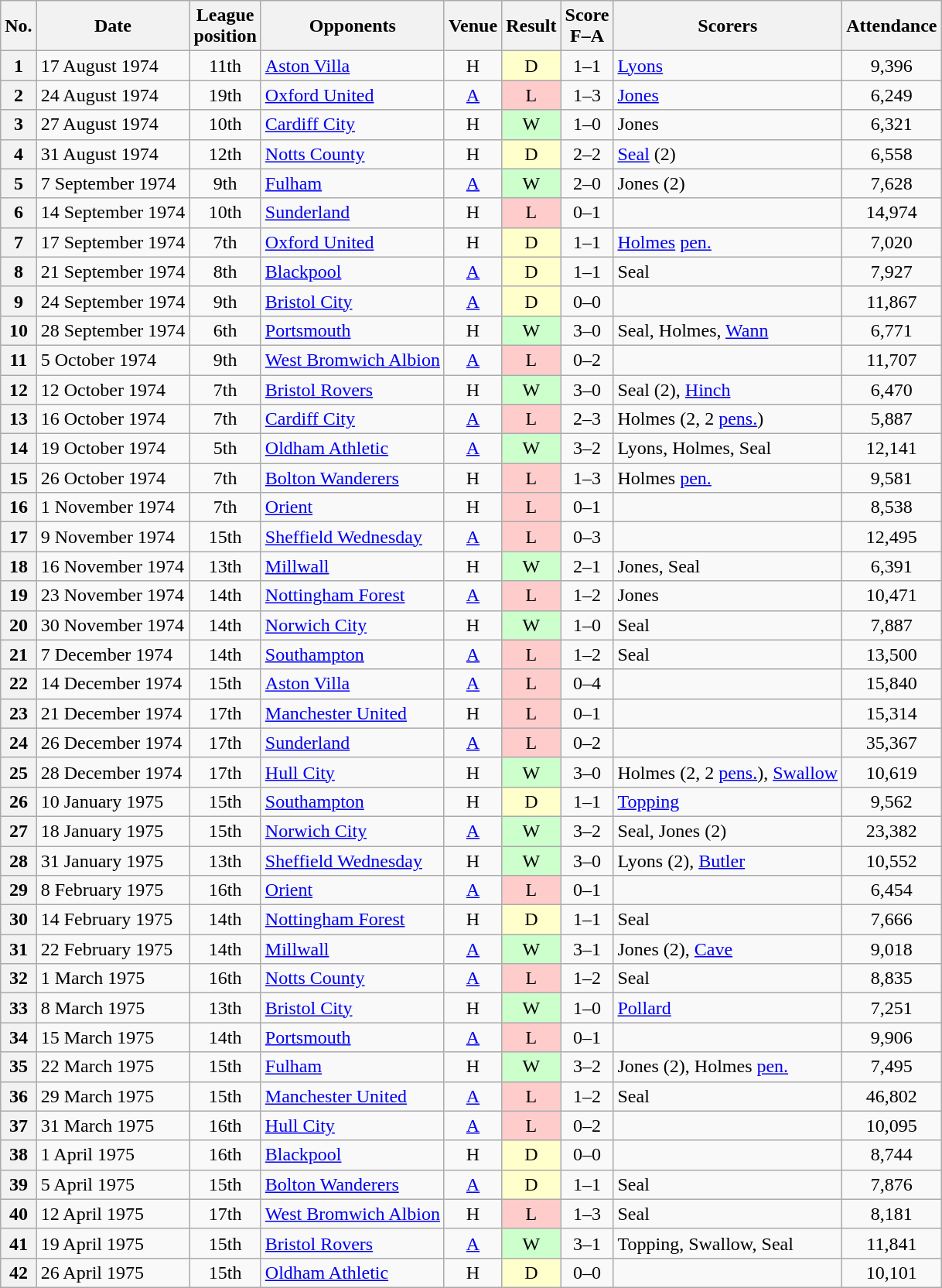<table class="wikitable plainrowheaders sortable" style=text-align:center>
<tr>
<th scope=col>No.</th>
<th scope=col>Date</th>
<th scope=col>League<br>position</th>
<th scope=col>Opponents</th>
<th scope=col>Venue</th>
<th scope=col>Result</th>
<th scope=col>Score<br>F–A</th>
<th scope=col class=unsortable>Scorers</th>
<th scope=col>Attendance</th>
</tr>
<tr>
<th scope=row style=text-align:center>1</th>
<td align=left>17 August 1974</td>
<td>11th</td>
<td align=left><a href='#'>Aston Villa</a></td>
<td>H</td>
<td style=background-color:#FFFFCC>D</td>
<td>1–1</td>
<td align=left><a href='#'>Lyons</a></td>
<td>9,396</td>
</tr>
<tr>
<th scope=row style=text-align:center>2</th>
<td align=left>24 August 1974</td>
<td>19th</td>
<td align=left><a href='#'>Oxford United</a></td>
<td><a href='#'>A</a></td>
<td style=background-color:#FFCCCC>L</td>
<td>1–3</td>
<td align=left><a href='#'>Jones</a></td>
<td>6,249</td>
</tr>
<tr>
<th scope=row style=text-align:center>3</th>
<td align=left>27 August 1974</td>
<td>10th</td>
<td align=left><a href='#'>Cardiff City</a></td>
<td>H</td>
<td style=background-color:#CCFFCC>W</td>
<td>1–0</td>
<td align=left>Jones</td>
<td>6,321</td>
</tr>
<tr>
<th scope=row style=text-align:center>4</th>
<td align=left>31 August 1974</td>
<td>12th</td>
<td align=left><a href='#'>Notts County</a></td>
<td>H</td>
<td style=background-color:#FFFFCC>D</td>
<td>2–2</td>
<td align=left><a href='#'>Seal</a> (2)</td>
<td>6,558</td>
</tr>
<tr>
<th scope=row style=text-align:center>5</th>
<td align=left>7 September 1974</td>
<td>9th</td>
<td align=left><a href='#'>Fulham</a></td>
<td><a href='#'>A</a></td>
<td style=background-color:#CCFFCC>W</td>
<td>2–0</td>
<td align=left>Jones (2)</td>
<td>7,628</td>
</tr>
<tr>
<th scope=row style=text-align:center>6</th>
<td align=left>14 September 1974</td>
<td>10th</td>
<td align=left><a href='#'>Sunderland</a></td>
<td>H</td>
<td style=background-color:#FFCCCC>L</td>
<td>0–1</td>
<td align=left></td>
<td>14,974</td>
</tr>
<tr>
<th scope=row style=text-align:center>7</th>
<td align=left>17 September 1974</td>
<td>7th</td>
<td align=left><a href='#'>Oxford United</a></td>
<td>H</td>
<td style=background-color:#FFFFCC>D</td>
<td>1–1</td>
<td align=left><a href='#'>Holmes</a> <a href='#'>pen.</a></td>
<td>7,020</td>
</tr>
<tr>
<th scope=row style=text-align:center>8</th>
<td align=left>21 September 1974</td>
<td>8th</td>
<td align=left><a href='#'>Blackpool</a></td>
<td><a href='#'>A</a></td>
<td style=background-color:#FFFFCC>D</td>
<td>1–1</td>
<td align=left>Seal</td>
<td>7,927</td>
</tr>
<tr>
<th scope=row style=text-align:center>9</th>
<td align=left>24 September 1974</td>
<td>9th</td>
<td align=left><a href='#'>Bristol City</a></td>
<td><a href='#'>A</a></td>
<td style=background-color:#FFFFCC>D</td>
<td>0–0</td>
<td align=left></td>
<td>11,867</td>
</tr>
<tr>
<th scope=row style=text-align:center>10</th>
<td align=left>28 September 1974</td>
<td>6th</td>
<td align=left><a href='#'>Portsmouth</a></td>
<td>H</td>
<td style=background-color:#CCFFCC>W</td>
<td>3–0</td>
<td align=left>Seal, Holmes, <a href='#'>Wann</a></td>
<td>6,771</td>
</tr>
<tr>
<th scope=row style=text-align:center>11</th>
<td align=left>5 October 1974</td>
<td>9th</td>
<td align=left><a href='#'>West Bromwich Albion</a></td>
<td><a href='#'>A</a></td>
<td style=background-color:#FFCCCC>L</td>
<td>0–2</td>
<td align=left></td>
<td>11,707</td>
</tr>
<tr>
<th scope=row style=text-align:center>12</th>
<td align=left>12 October 1974</td>
<td>7th</td>
<td align=left><a href='#'>Bristol Rovers</a></td>
<td>H</td>
<td style=background-color:#CCFFCC>W</td>
<td>3–0</td>
<td align=left>Seal (2), <a href='#'>Hinch</a></td>
<td>6,470</td>
</tr>
<tr>
<th scope=row style=text-align:center>13</th>
<td align=left>16 October 1974</td>
<td>7th</td>
<td align=left><a href='#'>Cardiff City</a></td>
<td><a href='#'>A</a></td>
<td style=background-color:#FFCCCC>L</td>
<td>2–3</td>
<td align=left>Holmes (2, 2 <a href='#'>pens.</a>)</td>
<td>5,887</td>
</tr>
<tr>
<th scope=row style=text-align:center>14</th>
<td align=left>19 October 1974</td>
<td>5th</td>
<td align=left><a href='#'>Oldham Athletic</a></td>
<td><a href='#'>A</a></td>
<td style=background-color:#CCFFCC>W</td>
<td>3–2</td>
<td align=left>Lyons, Holmes, Seal</td>
<td>12,141</td>
</tr>
<tr>
<th scope=row style=text-align:center>15</th>
<td align=left>26 October 1974</td>
<td>7th</td>
<td align=left><a href='#'>Bolton Wanderers</a></td>
<td>H</td>
<td style=background-color:#FFCCCC>L</td>
<td>1–3</td>
<td align=left>Holmes <a href='#'>pen.</a></td>
<td>9,581</td>
</tr>
<tr>
<th scope=row style=text-align:center>16</th>
<td align=left>1 November 1974</td>
<td>7th</td>
<td align=left><a href='#'>Orient</a></td>
<td>H</td>
<td style=background-color:#FFCCCC>L</td>
<td>0–1</td>
<td align=left></td>
<td>8,538</td>
</tr>
<tr>
<th scope=row style=text-align:center>17</th>
<td align=left>9 November 1974</td>
<td>15th</td>
<td align=left><a href='#'>Sheffield Wednesday</a></td>
<td><a href='#'>A</a></td>
<td style=background-color:#FFCCCC>L</td>
<td>0–3</td>
<td align=left></td>
<td>12,495</td>
</tr>
<tr>
<th scope=row style=text-align:center>18</th>
<td align=left>16 November 1974</td>
<td>13th</td>
<td align=left><a href='#'>Millwall</a></td>
<td>H</td>
<td style=background-color:#CCFFCC>W</td>
<td>2–1</td>
<td align=left>Jones, Seal</td>
<td>6,391</td>
</tr>
<tr>
<th scope=row style=text-align:center>19</th>
<td align=left>23 November 1974</td>
<td>14th</td>
<td align=left><a href='#'>Nottingham Forest</a></td>
<td><a href='#'>A</a></td>
<td style=background-color:#FFCCCC>L</td>
<td>1–2</td>
<td align=left>Jones</td>
<td>10,471</td>
</tr>
<tr>
<th scope=row style=text-align:center>20</th>
<td align=left>30 November 1974</td>
<td>14th</td>
<td align=left><a href='#'>Norwich City</a></td>
<td>H</td>
<td style=background-color:#CCFFCC>W</td>
<td>1–0</td>
<td align=left>Seal</td>
<td>7,887</td>
</tr>
<tr>
<th scope=row style=text-align:center>21</th>
<td align=left>7 December 1974</td>
<td>14th</td>
<td align=left><a href='#'>Southampton</a></td>
<td><a href='#'>A</a></td>
<td style=background-color:#FFCCCC>L</td>
<td>1–2</td>
<td align=left>Seal</td>
<td>13,500</td>
</tr>
<tr>
<th scope=row style=text-align:center>22</th>
<td align=left>14 December 1974</td>
<td>15th</td>
<td align=left><a href='#'>Aston Villa</a></td>
<td><a href='#'>A</a></td>
<td style=background-color:#FFCCCC>L</td>
<td>0–4</td>
<td align=left></td>
<td>15,840</td>
</tr>
<tr>
<th scope=row style=text-align:center>23</th>
<td align=left>21 December 1974</td>
<td>17th</td>
<td align=left><a href='#'>Manchester United</a></td>
<td>H</td>
<td style=background-color:#FFCCCC>L</td>
<td>0–1</td>
<td align=left></td>
<td>15,314</td>
</tr>
<tr>
<th scope=row style=text-align:center>24</th>
<td align=left>26 December 1974</td>
<td>17th</td>
<td align=left><a href='#'>Sunderland</a></td>
<td><a href='#'>A</a></td>
<td style=background-color:#FFCCCC>L</td>
<td>0–2</td>
<td align=left></td>
<td>35,367</td>
</tr>
<tr>
<th scope=row style=text-align:center>25</th>
<td align=left>28 December 1974</td>
<td>17th</td>
<td align=left><a href='#'>Hull City</a></td>
<td>H</td>
<td style=background-color:#CCFFCC>W</td>
<td>3–0</td>
<td align=left>Holmes (2, 2 <a href='#'>pens.</a>), <a href='#'>Swallow</a></td>
<td>10,619</td>
</tr>
<tr>
<th scope=row style=text-align:center>26</th>
<td align=left>10 January 1975</td>
<td>15th</td>
<td align=left><a href='#'>Southampton</a></td>
<td>H</td>
<td style=background-color:#FFFFCC>D</td>
<td>1–1</td>
<td align=left><a href='#'>Topping</a></td>
<td>9,562</td>
</tr>
<tr>
<th scope=row style=text-align:center>27</th>
<td align=left>18 January 1975</td>
<td>15th</td>
<td align=left><a href='#'>Norwich City</a></td>
<td><a href='#'>A</a></td>
<td style=background-color:#CCFFCC>W</td>
<td>3–2</td>
<td align=left>Seal, Jones (2)</td>
<td>23,382</td>
</tr>
<tr>
<th scope=row style=text-align:center>28</th>
<td align=left>31 January 1975</td>
<td>13th</td>
<td align=left><a href='#'>Sheffield Wednesday</a></td>
<td>H</td>
<td style=background-color:#CCFFCC>W</td>
<td>3–0</td>
<td align=left>Lyons (2), <a href='#'>Butler</a></td>
<td>10,552</td>
</tr>
<tr>
<th scope=row style=text-align:center>29</th>
<td align=left>8 February 1975</td>
<td>16th</td>
<td align=left><a href='#'>Orient</a></td>
<td><a href='#'>A</a></td>
<td style=background-color:#FFCCCC>L</td>
<td>0–1</td>
<td align=left></td>
<td>6,454</td>
</tr>
<tr>
<th scope=row style=text-align:center>30</th>
<td align=left>14 February 1975</td>
<td>14th</td>
<td align=left><a href='#'>Nottingham Forest</a></td>
<td>H</td>
<td style=background-color:#FFFFCC>D</td>
<td>1–1</td>
<td align=left>Seal</td>
<td>7,666</td>
</tr>
<tr>
<th scope=row style=text-align:center>31</th>
<td align=left>22 February 1975</td>
<td>14th</td>
<td align=left><a href='#'>Millwall</a></td>
<td><a href='#'>A</a></td>
<td style=background-color:#CCFFCC>W</td>
<td>3–1</td>
<td align=left>Jones (2), <a href='#'>Cave</a></td>
<td>9,018</td>
</tr>
<tr>
<th scope=row style=text-align:center>32</th>
<td align=left>1 March 1975</td>
<td>16th</td>
<td align=left><a href='#'>Notts County</a></td>
<td><a href='#'>A</a></td>
<td style=background-color:#FFCCCC>L</td>
<td>1–2</td>
<td align=left>Seal</td>
<td>8,835</td>
</tr>
<tr>
<th scope=row style=text-align:center>33</th>
<td align=left>8 March 1975</td>
<td>13th</td>
<td align=left><a href='#'>Bristol City</a></td>
<td>H</td>
<td style=background-color:#CCFFCC>W</td>
<td>1–0</td>
<td align=left><a href='#'>Pollard</a></td>
<td>7,251</td>
</tr>
<tr>
<th scope=row style=text-align:center>34</th>
<td align=left>15 March 1975</td>
<td>14th</td>
<td align=left><a href='#'>Portsmouth</a></td>
<td><a href='#'>A</a></td>
<td style=background-color:#FFCCCC>L</td>
<td>0–1</td>
<td align=left></td>
<td>9,906</td>
</tr>
<tr>
<th scope=row style=text-align:center>35</th>
<td align=left>22 March 1975</td>
<td>15th</td>
<td align=left><a href='#'>Fulham</a></td>
<td>H</td>
<td style=background-color:#CCFFCC>W</td>
<td>3–2</td>
<td align=left>Jones (2), Holmes <a href='#'>pen.</a></td>
<td>7,495</td>
</tr>
<tr>
<th scope=row style=text-align:center>36</th>
<td align=left>29 March 1975</td>
<td>15th</td>
<td align=left><a href='#'>Manchester United</a></td>
<td><a href='#'>A</a></td>
<td style=background-color:#FFCCCC>L</td>
<td>1–2</td>
<td align=left>Seal</td>
<td>46,802</td>
</tr>
<tr>
<th scope=row style=text-align:center>37</th>
<td align=left>31 March 1975</td>
<td>16th</td>
<td align=left><a href='#'>Hull City</a></td>
<td><a href='#'>A</a></td>
<td style=background-color:#FFCCCC>L</td>
<td>0–2</td>
<td align=left></td>
<td>10,095</td>
</tr>
<tr>
<th scope=row style=text-align:center>38</th>
<td align=left>1 April 1975</td>
<td>16th</td>
<td align=left><a href='#'>Blackpool</a></td>
<td>H</td>
<td style=background-color:#FFFFCC>D</td>
<td>0–0</td>
<td align=left></td>
<td>8,744</td>
</tr>
<tr>
<th scope=row style=text-align:center>39</th>
<td align=left>5 April 1975</td>
<td>15th</td>
<td align=left><a href='#'>Bolton Wanderers</a></td>
<td><a href='#'>A</a></td>
<td style=background-color:#FFFFCC>D</td>
<td>1–1</td>
<td align=left>Seal</td>
<td>7,876</td>
</tr>
<tr>
<th scope=row style=text-align:center>40</th>
<td align=left>12 April 1975</td>
<td>17th</td>
<td align=left><a href='#'>West Bromwich Albion</a></td>
<td>H</td>
<td style=background-color:#FFCCCC>L</td>
<td>1–3</td>
<td align=left>Seal</td>
<td>8,181</td>
</tr>
<tr>
<th scope=row style=text-align:center>41</th>
<td align=left>19 April 1975</td>
<td>15th</td>
<td align=left><a href='#'>Bristol Rovers</a></td>
<td><a href='#'>A</a></td>
<td style=background-color:#CCFFCC>W</td>
<td>3–1</td>
<td align=left>Topping, Swallow, Seal</td>
<td>11,841</td>
</tr>
<tr>
<th scope=row style=text-align:center>42</th>
<td align=left>26 April 1975</td>
<td>15th</td>
<td align=left><a href='#'>Oldham Athletic</a></td>
<td>H</td>
<td style=background-color:#FFFFCC>D</td>
<td>0–0</td>
<td align=left></td>
<td>10,101</td>
</tr>
</table>
